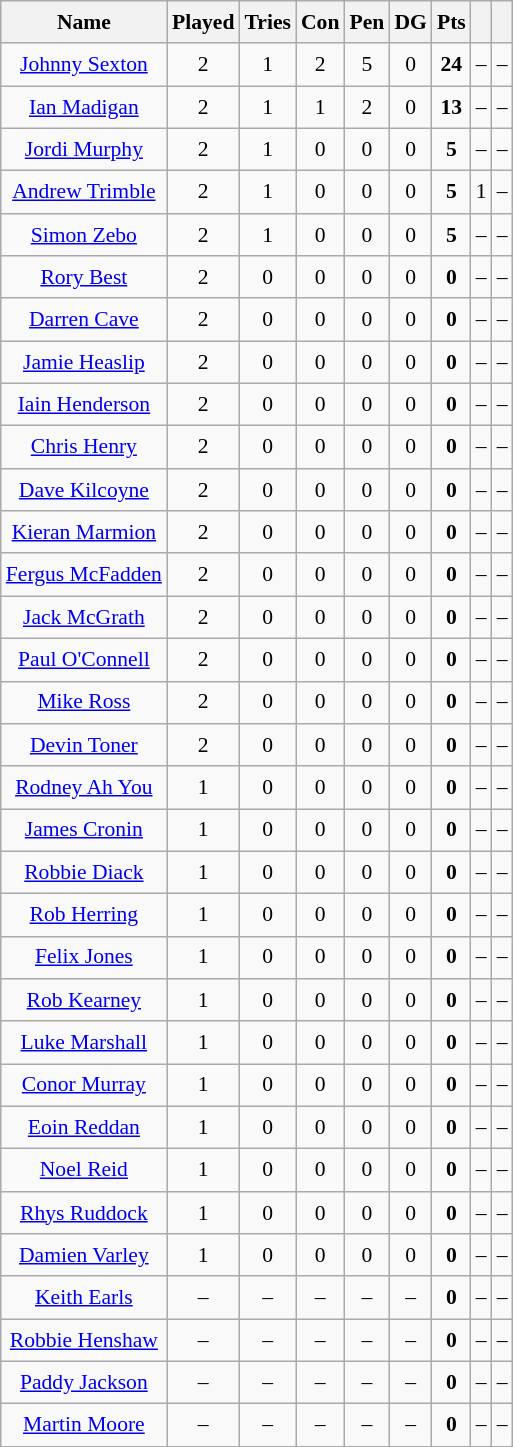<table class="wikitable" style="font-size:90%;border:0;text-align:center;line-height:150%">
<tr>
<th>Name</th>
<th>Played</th>
<th>Tries</th>
<th>Con</th>
<th>Pen</th>
<th>DG</th>
<th>Pts</th>
<th></th>
<th></th>
</tr>
<tr>
<td><a href='#'>Johnny Sexton</a></td>
<td>2</td>
<td>1</td>
<td>2</td>
<td>5</td>
<td>0</td>
<td><strong>24</strong></td>
<td>–</td>
<td>–</td>
</tr>
<tr>
<td><a href='#'>Ian Madigan</a></td>
<td>2</td>
<td>1</td>
<td>1</td>
<td>2</td>
<td>0</td>
<td><strong>13</strong></td>
<td>–</td>
<td>–</td>
</tr>
<tr>
<td><a href='#'>Jordi Murphy</a></td>
<td>2</td>
<td>1</td>
<td>0</td>
<td>0</td>
<td>0</td>
<td><strong>5</strong></td>
<td>–</td>
<td>–</td>
</tr>
<tr>
<td><a href='#'>Andrew Trimble</a></td>
<td>2</td>
<td>1</td>
<td>0</td>
<td>0</td>
<td>0</td>
<td><strong>5</strong></td>
<td>1</td>
<td>–</td>
</tr>
<tr>
<td><a href='#'>Simon Zebo</a></td>
<td>2</td>
<td>1</td>
<td>0</td>
<td>0</td>
<td>0</td>
<td><strong>5</strong></td>
<td>–</td>
<td>–</td>
</tr>
<tr>
<td><a href='#'>Rory Best</a></td>
<td>2</td>
<td>0</td>
<td>0</td>
<td>0</td>
<td>0</td>
<td><strong>0</strong></td>
<td>–</td>
<td>–</td>
</tr>
<tr>
<td><a href='#'>Darren Cave</a></td>
<td>2</td>
<td>0</td>
<td>0</td>
<td>0</td>
<td>0</td>
<td><strong>0</strong></td>
<td>–</td>
<td>–</td>
</tr>
<tr>
<td><a href='#'>Jamie Heaslip</a></td>
<td>2</td>
<td>0</td>
<td>0</td>
<td>0</td>
<td>0</td>
<td><strong>0</strong></td>
<td>–</td>
<td>–</td>
</tr>
<tr>
<td><a href='#'>Iain Henderson</a></td>
<td>2</td>
<td>0</td>
<td>0</td>
<td>0</td>
<td>0</td>
<td><strong>0</strong></td>
<td>–</td>
<td>–</td>
</tr>
<tr>
<td><a href='#'>Chris Henry</a></td>
<td>2</td>
<td>0</td>
<td>0</td>
<td>0</td>
<td>0</td>
<td><strong>0</strong></td>
<td>–</td>
<td>–</td>
</tr>
<tr>
<td><a href='#'>Dave Kilcoyne</a></td>
<td>2</td>
<td>0</td>
<td>0</td>
<td>0</td>
<td>0</td>
<td><strong>0</strong></td>
<td>–</td>
<td>–</td>
</tr>
<tr>
<td><a href='#'>Kieran Marmion</a></td>
<td>2</td>
<td>0</td>
<td>0</td>
<td>0</td>
<td>0</td>
<td><strong>0</strong></td>
<td>–</td>
<td>–</td>
</tr>
<tr>
<td><a href='#'>Fergus McFadden</a></td>
<td>2</td>
<td>0</td>
<td>0</td>
<td>0</td>
<td>0</td>
<td><strong>0</strong></td>
<td>–</td>
<td>–</td>
</tr>
<tr>
<td><a href='#'>Jack McGrath</a></td>
<td>2</td>
<td>0</td>
<td>0</td>
<td>0</td>
<td>0</td>
<td><strong>0</strong></td>
<td>–</td>
<td>–</td>
</tr>
<tr>
<td><a href='#'>Paul O'Connell</a></td>
<td>2</td>
<td>0</td>
<td>0</td>
<td>0</td>
<td>0</td>
<td><strong>0</strong></td>
<td>–</td>
<td>–</td>
</tr>
<tr>
<td><a href='#'>Mike Ross</a></td>
<td>2</td>
<td>0</td>
<td>0</td>
<td>0</td>
<td>0</td>
<td><strong>0</strong></td>
<td>–</td>
<td>–</td>
</tr>
<tr>
<td><a href='#'>Devin Toner</a></td>
<td>2</td>
<td>0</td>
<td>0</td>
<td>0</td>
<td>0</td>
<td><strong>0</strong></td>
<td>–</td>
<td>–</td>
</tr>
<tr>
<td><a href='#'>Rodney Ah You</a></td>
<td>1</td>
<td>0</td>
<td>0</td>
<td>0</td>
<td>0</td>
<td><strong>0</strong></td>
<td>–</td>
<td>–</td>
</tr>
<tr>
<td><a href='#'>James Cronin</a></td>
<td>1</td>
<td>0</td>
<td>0</td>
<td>0</td>
<td>0</td>
<td><strong>0</strong></td>
<td>–</td>
<td>–</td>
</tr>
<tr>
<td><a href='#'>Robbie Diack</a></td>
<td>1</td>
<td>0</td>
<td>0</td>
<td>0</td>
<td>0</td>
<td><strong>0</strong></td>
<td>–</td>
<td>–</td>
</tr>
<tr>
<td><a href='#'>Rob Herring</a></td>
<td>1</td>
<td>0</td>
<td>0</td>
<td>0</td>
<td>0</td>
<td><strong>0</strong></td>
<td>–</td>
<td>–</td>
</tr>
<tr>
<td><a href='#'>Felix Jones</a></td>
<td>1</td>
<td>0</td>
<td>0</td>
<td>0</td>
<td>0</td>
<td><strong>0</strong></td>
<td>–</td>
<td>–</td>
</tr>
<tr>
<td><a href='#'>Rob Kearney</a></td>
<td>1</td>
<td>0</td>
<td>0</td>
<td>0</td>
<td>0</td>
<td><strong>0</strong></td>
<td>–</td>
<td>–</td>
</tr>
<tr>
<td><a href='#'>Luke Marshall</a></td>
<td>1</td>
<td>0</td>
<td>0</td>
<td>0</td>
<td>0</td>
<td><strong>0</strong></td>
<td>–</td>
<td>–</td>
</tr>
<tr>
<td><a href='#'>Conor Murray</a></td>
<td>1</td>
<td>0</td>
<td>0</td>
<td>0</td>
<td>0</td>
<td><strong>0</strong></td>
<td>–</td>
<td>–</td>
</tr>
<tr>
<td><a href='#'>Eoin Reddan</a></td>
<td>1</td>
<td>0</td>
<td>0</td>
<td>0</td>
<td>0</td>
<td><strong>0</strong></td>
<td>–</td>
<td>–</td>
</tr>
<tr>
<td><a href='#'>Noel Reid</a></td>
<td>1</td>
<td>0</td>
<td>0</td>
<td>0</td>
<td>0</td>
<td><strong>0</strong></td>
<td>–</td>
<td>–</td>
</tr>
<tr>
<td><a href='#'>Rhys Ruddock</a></td>
<td>1</td>
<td>0</td>
<td>0</td>
<td>0</td>
<td>0</td>
<td><strong>0</strong></td>
<td>–</td>
<td>–</td>
</tr>
<tr>
<td><a href='#'>Damien Varley</a></td>
<td>1</td>
<td>0</td>
<td>0</td>
<td>0</td>
<td>0</td>
<td><strong>0</strong></td>
<td>–</td>
<td>–</td>
</tr>
<tr>
<td><a href='#'>Keith Earls</a></td>
<td>–</td>
<td>–</td>
<td>–</td>
<td>–</td>
<td>–</td>
<td><strong>0</strong></td>
<td>–</td>
<td>–</td>
</tr>
<tr>
<td><a href='#'>Robbie Henshaw</a></td>
<td>–</td>
<td>–</td>
<td>–</td>
<td>–</td>
<td>–</td>
<td><strong>0</strong></td>
<td>–</td>
<td>–</td>
</tr>
<tr>
<td><a href='#'>Paddy Jackson</a></td>
<td>–</td>
<td>–</td>
<td>–</td>
<td>–</td>
<td>–</td>
<td><strong>0</strong></td>
<td>–</td>
<td>–</td>
</tr>
<tr>
<td><a href='#'>Martin Moore</a></td>
<td>–</td>
<td>–</td>
<td>–</td>
<td>–</td>
<td>–</td>
<td><strong>0</strong></td>
<td>–</td>
<td>–</td>
</tr>
<tr>
</tr>
</table>
